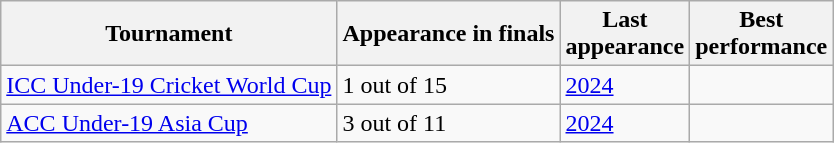<table class="wikitable sortable" style="text-align:left;">
<tr>
<th>Tournament</th>
<th data-sort-type="number">Appearance in finals</th>
<th>Last<br>appearance</th>
<th>Best<br>performance</th>
</tr>
<tr>
<td><a href='#'>ICC Under-19 Cricket World Cup</a></td>
<td>1 out of 15</td>
<td><a href='#'>2024</a></td>
<td></td>
</tr>
<tr>
<td><a href='#'>ACC Under-19 Asia Cup</a></td>
<td>3 out of 11</td>
<td><a href='#'>2024</a></td>
<td></td>
</tr>
</table>
